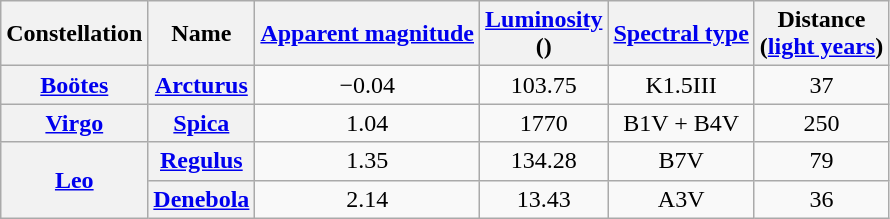<table class="wikitable">
<tr>
<th>Constellation</th>
<th>Name</th>
<th><a href='#'>Apparent magnitude</a></th>
<th><a href='#'>Luminosity</a><br>()</th>
<th><a href='#'>Spectral type</a></th>
<th>Distance<br>(<a href='#'>light years</a>)</th>
</tr>
<tr align=center>
<th><a href='#'>Boötes</a></th>
<th><a href='#'>Arcturus</a></th>
<td>−0.04</td>
<td>103.75</td>
<td>K1.5III</td>
<td>37</td>
</tr>
<tr align=center>
<th><a href='#'>Virgo</a></th>
<th><a href='#'>Spica</a></th>
<td>1.04</td>
<td>1770</td>
<td>B1V + B4V</td>
<td>250</td>
</tr>
<tr align=center>
<th rowspan=2><a href='#'>Leo</a></th>
<th><a href='#'>Regulus</a></th>
<td>1.35</td>
<td>134.28</td>
<td>B7V</td>
<td>79</td>
</tr>
<tr align=center>
<th><a href='#'>Denebola</a></th>
<td>2.14</td>
<td>13.43</td>
<td>A3V</td>
<td>36</td>
</tr>
</table>
